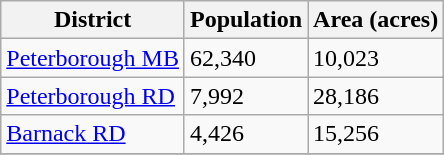<table class="wikitable" style="text-align:left">
<tr>
<th>District</th>
<th>Population</th>
<th>Area (acres)</th>
</tr>
<tr>
<td><a href='#'>Peterborough MB</a></td>
<td>62,340</td>
<td>10,023</td>
</tr>
<tr>
<td><a href='#'>Peterborough RD</a></td>
<td>7,992</td>
<td>28,186</td>
</tr>
<tr>
<td><a href='#'>Barnack RD</a></td>
<td>4,426</td>
<td>15,256</td>
</tr>
<tr>
</tr>
</table>
